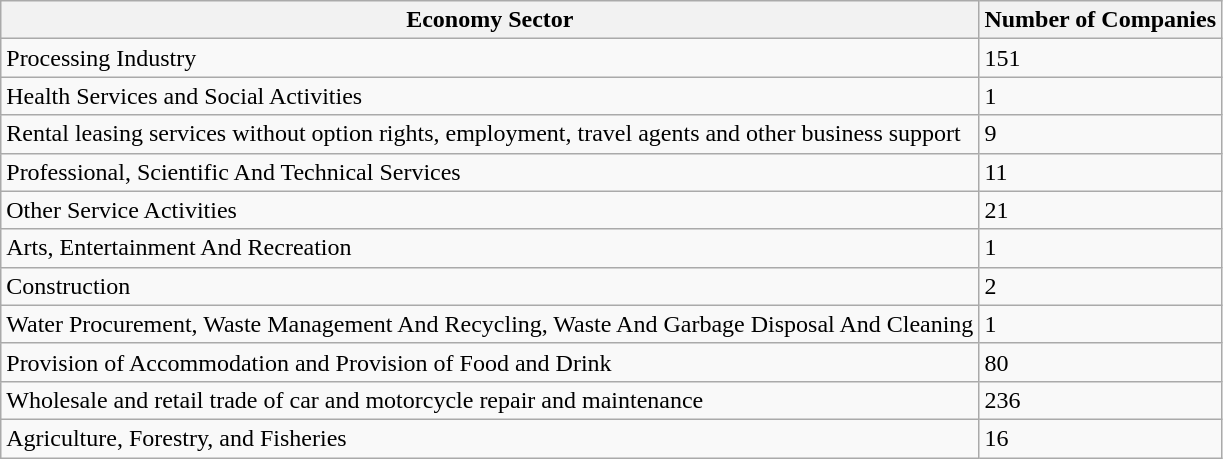<table class="wikitable">
<tr>
<th>Economy Sector</th>
<th>Number of Companies</th>
</tr>
<tr>
<td>Processing Industry</td>
<td>151</td>
</tr>
<tr>
<td>Health Services and Social Activities</td>
<td>1</td>
</tr>
<tr>
<td>Rental leasing services without option rights, employment, travel agents and other business support</td>
<td>9</td>
</tr>
<tr>
<td>Professional, Scientific And Technical Services</td>
<td>11</td>
</tr>
<tr>
<td>Other Service Activities</td>
<td>21</td>
</tr>
<tr>
<td>Arts, Entertainment And Recreation</td>
<td>1</td>
</tr>
<tr>
<td>Construction</td>
<td>2</td>
</tr>
<tr>
<td>Water Procurement, Waste Management And Recycling, Waste And Garbage Disposal And Cleaning</td>
<td>1</td>
</tr>
<tr>
<td>Provision of Accommodation and Provision of Food and Drink</td>
<td>80</td>
</tr>
<tr>
<td>Wholesale and retail trade of car and motorcycle repair and maintenance</td>
<td>236</td>
</tr>
<tr>
<td>Agriculture, Forestry, and Fisheries</td>
<td>16</td>
</tr>
</table>
